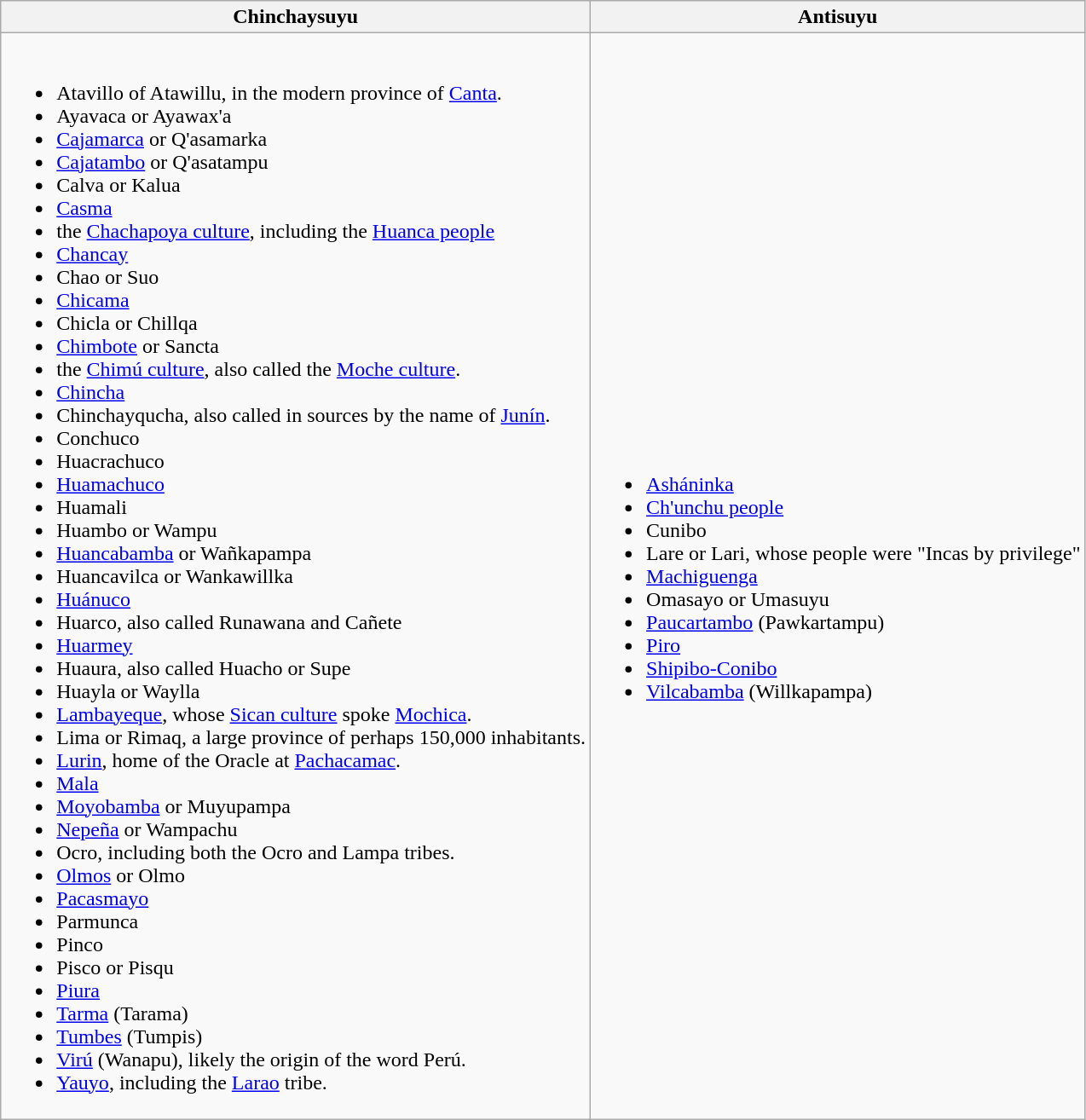<table class="wikitable">
<tr>
<th>Chinchaysuyu</th>
<th>Antisuyu</th>
</tr>
<tr>
<td><br><ul><li>Atavillo of Atawillu, in the modern province of <a href='#'>Canta</a>.</li><li>Ayavaca or Ayawax'a</li><li><a href='#'>Cajamarca</a> or Q'asamarka</li><li><a href='#'>Cajatambo</a> or Q'asatampu</li><li>Calva or Kalua</li><li><a href='#'>Casma</a></li><li>the <a href='#'>Chachapoya culture</a>, including the <a href='#'>Huanca people</a></li><li><a href='#'>Chancay</a></li><li>Chao or Suo</li><li><a href='#'>Chicama</a></li><li>Chicla or Chillqa</li><li><a href='#'>Chimbote</a> or Sancta</li><li>the <a href='#'>Chimú culture</a>, also called the <a href='#'>Moche culture</a>.</li><li><a href='#'>Chincha</a></li><li>Chinchayqucha, also called in sources by the name of <a href='#'>Junín</a>.</li><li>Conchuco</li><li>Huacrachuco</li><li><a href='#'>Huamachuco</a></li><li>Huamali</li><li>Huambo or Wampu</li><li><a href='#'>Huancabamba</a> or Wañkapampa</li><li>Huancavilca or Wankawillka</li><li><a href='#'>Huánuco</a></li><li>Huarco, also called Runawana and Cañete</li><li><a href='#'>Huarmey</a></li><li>Huaura, also called Huacho or Supe</li><li>Huayla or Waylla</li><li><a href='#'>Lambayeque</a>, whose <a href='#'>Sican culture</a> spoke <a href='#'>Mochica</a>.</li><li>Lima or Rimaq, a large province of perhaps 150,000 inhabitants.</li><li><a href='#'>Lurin</a>, home of the Oracle at <a href='#'>Pachacamac</a>.</li><li><a href='#'>Mala</a></li><li><a href='#'>Moyobamba</a> or Muyupampa</li><li><a href='#'>Nepeña</a> or Wampachu</li><li>Ocro, including both the Ocro and Lampa tribes.</li><li><a href='#'>Olmos</a> or Olmo</li><li><a href='#'>Pacasmayo</a></li><li>Parmunca</li><li>Pinco</li><li>Pisco or Pisqu</li><li><a href='#'>Piura</a></li><li><a href='#'>Tarma</a> (Tarama)</li><li><a href='#'>Tumbes</a> (Tumpis)</li><li><a href='#'>Virú</a> (Wanapu), likely the origin of the word Perú.</li><li><a href='#'>Yauyo</a>, including the <a href='#'>Larao</a> tribe.</li></ul></td>
<td><br><ul><li><a href='#'>Asháninka</a></li><li><a href='#'>Ch'unchu people</a></li><li>Cunibo</li><li>Lare or Lari, whose people were "Incas by privilege"</li><li><a href='#'>Machiguenga</a></li><li>Omasayo or Umasuyu</li><li><a href='#'>Paucartambo</a> (Pawkartampu)</li><li><a href='#'>Piro</a></li><li><a href='#'>Shipibo-Conibo</a></li><li><a href='#'>Vilcabamba</a> (Willkapampa)</li></ul></td>
</tr>
</table>
